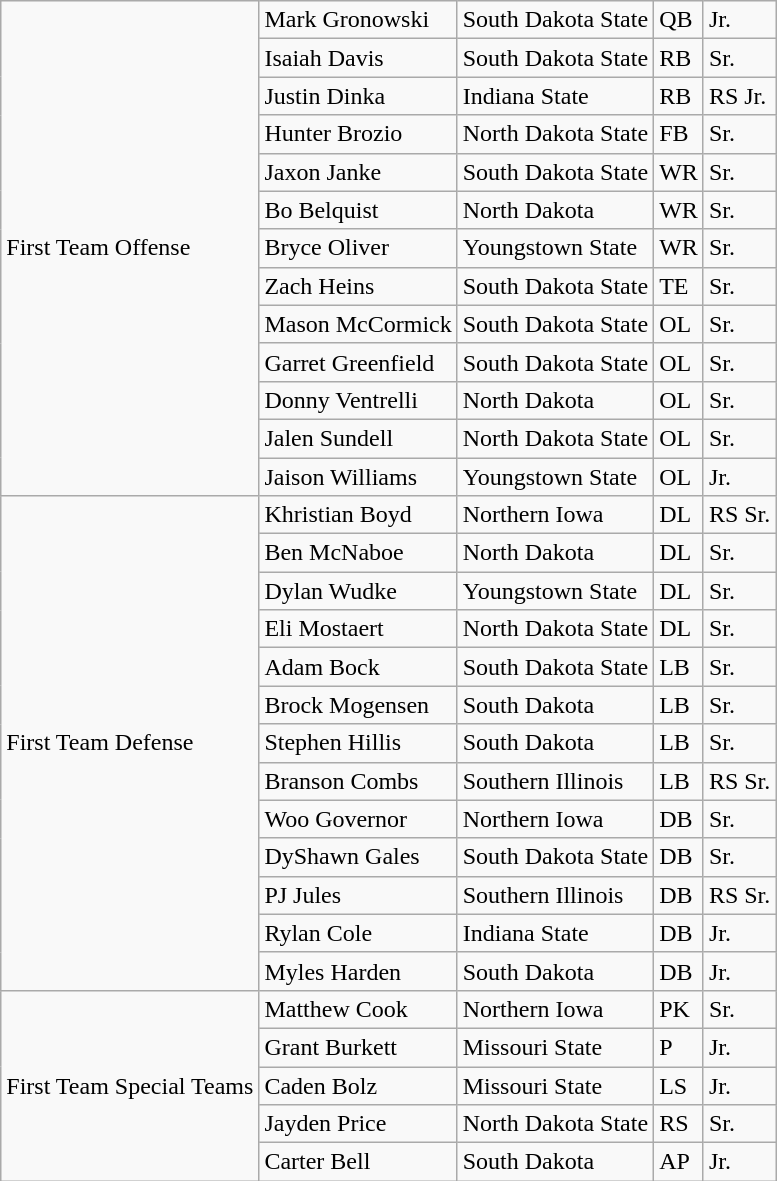<table class="wikitable">
<tr>
<td rowspan=13>First Team Offense</td>
<td>Mark Gronowski</td>
<td>South Dakota State</td>
<td>QB</td>
<td>Jr.</td>
</tr>
<tr>
<td>Isaiah Davis</td>
<td>South Dakota State</td>
<td>RB</td>
<td>Sr.</td>
</tr>
<tr>
<td>Justin Dinka</td>
<td>Indiana State</td>
<td>RB</td>
<td>RS Jr.</td>
</tr>
<tr>
<td>Hunter Brozio</td>
<td>North Dakota State</td>
<td>FB</td>
<td>Sr.</td>
</tr>
<tr>
<td>Jaxon Janke</td>
<td>South Dakota State</td>
<td>WR</td>
<td>Sr.</td>
</tr>
<tr>
<td>Bo Belquist</td>
<td>North Dakota</td>
<td>WR</td>
<td>Sr.</td>
</tr>
<tr>
<td>Bryce Oliver</td>
<td>Youngstown State</td>
<td>WR</td>
<td>Sr.</td>
</tr>
<tr>
<td>Zach Heins</td>
<td>South Dakota State</td>
<td>TE</td>
<td>Sr.</td>
</tr>
<tr>
<td>Mason McCormick</td>
<td>South Dakota State</td>
<td>OL</td>
<td>Sr.</td>
</tr>
<tr>
<td>Garret Greenfield</td>
<td>South Dakota State</td>
<td>OL</td>
<td>Sr.</td>
</tr>
<tr>
<td>Donny Ventrelli</td>
<td>North Dakota</td>
<td>OL</td>
<td>Sr.</td>
</tr>
<tr>
<td>Jalen Sundell</td>
<td>North Dakota State</td>
<td>OL</td>
<td>Sr.</td>
</tr>
<tr>
<td>Jaison Williams</td>
<td>Youngstown State</td>
<td>OL</td>
<td>Jr.</td>
</tr>
<tr>
<td rowspan=13>First Team Defense</td>
<td>Khristian Boyd</td>
<td>Northern Iowa</td>
<td>DL</td>
<td>RS Sr.</td>
</tr>
<tr>
<td>Ben McNaboe</td>
<td>North Dakota</td>
<td>DL</td>
<td>Sr.</td>
</tr>
<tr>
<td>Dylan Wudke</td>
<td>Youngstown State</td>
<td>DL</td>
<td>Sr.</td>
</tr>
<tr>
<td>Eli Mostaert</td>
<td>North Dakota State</td>
<td>DL</td>
<td>Sr.</td>
</tr>
<tr>
<td>Adam Bock</td>
<td>South Dakota State</td>
<td>LB</td>
<td>Sr.</td>
</tr>
<tr>
<td>Brock Mogensen</td>
<td>South Dakota</td>
<td>LB</td>
<td>Sr.</td>
</tr>
<tr>
<td>Stephen Hillis</td>
<td>South Dakota</td>
<td>LB</td>
<td>Sr.</td>
</tr>
<tr>
<td>Branson Combs</td>
<td>Southern Illinois</td>
<td>LB</td>
<td>RS Sr.</td>
</tr>
<tr>
<td>Woo Governor</td>
<td>Northern Iowa</td>
<td>DB</td>
<td>Sr.</td>
</tr>
<tr>
<td>DyShawn Gales</td>
<td>South Dakota State</td>
<td>DB</td>
<td>Sr.</td>
</tr>
<tr>
<td>PJ Jules</td>
<td>Southern Illinois</td>
<td>DB</td>
<td>RS Sr.</td>
</tr>
<tr>
<td>Rylan Cole</td>
<td>Indiana State</td>
<td>DB</td>
<td>Jr.</td>
</tr>
<tr>
<td>Myles Harden</td>
<td>South Dakota</td>
<td>DB</td>
<td>Jr.</td>
</tr>
<tr>
<td rowspan=5>First Team Special Teams</td>
<td>Matthew Cook</td>
<td>Northern Iowa</td>
<td>PK</td>
<td>Sr.</td>
</tr>
<tr>
<td>Grant Burkett</td>
<td>Missouri State</td>
<td>P</td>
<td>Jr.</td>
</tr>
<tr>
<td>Caden Bolz</td>
<td>Missouri State</td>
<td>LS</td>
<td>Jr.</td>
</tr>
<tr>
<td>Jayden Price</td>
<td>North Dakota State</td>
<td>RS</td>
<td>Sr.</td>
</tr>
<tr>
<td>Carter Bell</td>
<td>South Dakota</td>
<td>AP</td>
<td>Jr.</td>
</tr>
</table>
